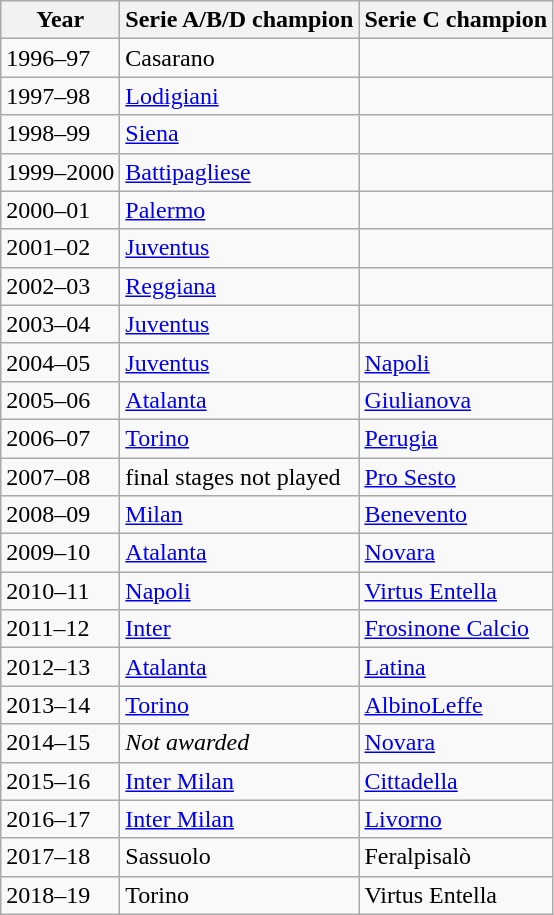<table class="wikitable">
<tr>
<th>Year</th>
<th>Serie A/B/D champion</th>
<th>Serie C champion</th>
</tr>
<tr>
<td>1996–97</td>
<td>Casarano</td>
<td></td>
</tr>
<tr>
<td>1997–98</td>
<td><a href='#'>Lodigiani</a></td>
<td></td>
</tr>
<tr>
<td>1998–99</td>
<td><a href='#'>Siena</a></td>
<td></td>
</tr>
<tr>
<td>1999–2000</td>
<td><a href='#'>Battipagliese</a></td>
<td></td>
</tr>
<tr>
<td>2000–01</td>
<td><a href='#'>Palermo</a></td>
<td></td>
</tr>
<tr>
<td>2001–02</td>
<td><a href='#'>Juventus</a></td>
<td></td>
</tr>
<tr>
<td>2002–03</td>
<td><a href='#'>Reggiana</a></td>
<td></td>
</tr>
<tr>
<td>2003–04</td>
<td><a href='#'>Juventus</a></td>
<td></td>
</tr>
<tr>
<td>2004–05</td>
<td><a href='#'>Juventus</a></td>
<td><a href='#'>Napoli</a></td>
</tr>
<tr>
<td>2005–06</td>
<td><a href='#'>Atalanta</a></td>
<td><a href='#'>Giulianova</a></td>
</tr>
<tr>
<td>2006–07</td>
<td><a href='#'>Torino</a></td>
<td><a href='#'>Perugia</a></td>
</tr>
<tr>
<td>2007–08</td>
<td>final stages not played</td>
<td><a href='#'>Pro Sesto</a></td>
</tr>
<tr>
<td>2008–09</td>
<td><a href='#'>Milan</a></td>
<td><a href='#'>Benevento</a></td>
</tr>
<tr>
<td>2009–10</td>
<td><a href='#'>Atalanta</a></td>
<td><a href='#'>Novara</a></td>
</tr>
<tr>
<td>2010–11</td>
<td><a href='#'>Napoli</a></td>
<td><a href='#'>Virtus Entella</a></td>
</tr>
<tr>
<td>2011–12</td>
<td><a href='#'>Inter</a></td>
<td><a href='#'>Frosinone Calcio</a></td>
</tr>
<tr>
<td>2012–13</td>
<td><a href='#'>Atalanta</a></td>
<td><a href='#'>Latina</a></td>
</tr>
<tr>
<td>2013–14</td>
<td><a href='#'>Torino</a></td>
<td><a href='#'>AlbinoLeffe</a></td>
</tr>
<tr>
<td>2014–15</td>
<td><em>Not awarded</em></td>
<td><a href='#'>Novara</a></td>
</tr>
<tr>
<td>2015–16</td>
<td><a href='#'>Inter Milan</a></td>
<td><a href='#'>Cittadella</a></td>
</tr>
<tr>
<td>2016–17</td>
<td><a href='#'>Inter Milan</a></td>
<td><a href='#'>Livorno</a></td>
</tr>
<tr>
<td>2017–18</td>
<td>Sassuolo</td>
<td>Feralpisalò</td>
</tr>
<tr>
<td>2018–19</td>
<td>Torino</td>
<td>Virtus Entella</td>
</tr>
</table>
